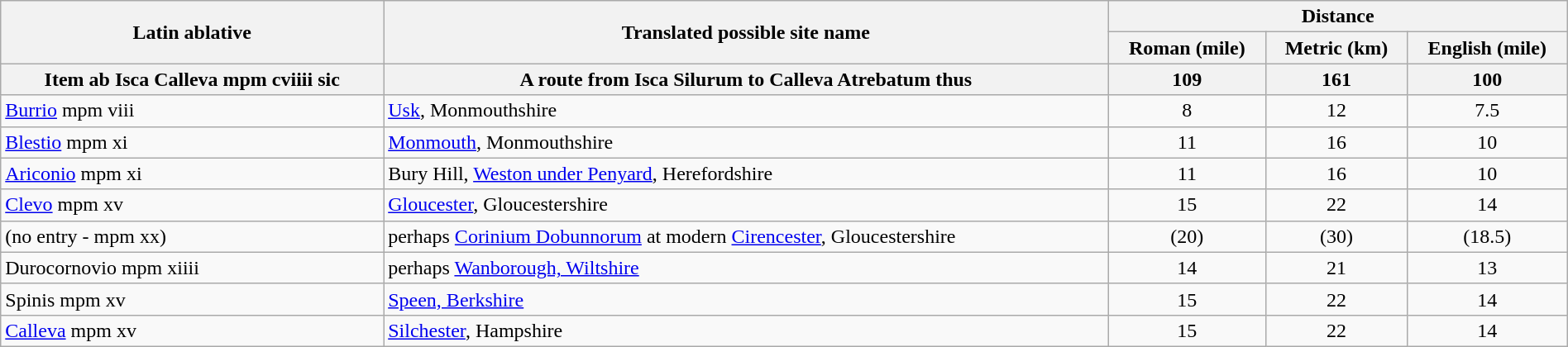<table class="wikitable" style="width:100%;">
<tr>
<th scope="col" rowspan="2">Latin ablative</th>
<th scope="col" rowspan="2">Translated possible site name</th>
<th scope="col" colspan="3">Distance</th>
</tr>
<tr>
<th scope="col">Roman (mile)</th>
<th scope="col">Metric (km)</th>
<th scope="col">English (mile)</th>
</tr>
<tr>
<th>Item ab Isca Calleva mpm cviiii sic</th>
<th>A route from Isca Silurum to Calleva Atrebatum thus</th>
<th align="center">109</th>
<th align="center">161</th>
<th align="center">100</th>
</tr>
<tr>
<td><a href='#'>Burrio</a> mpm viii</td>
<td><a href='#'>Usk</a>, Monmouthshire</td>
<td align="center">8</td>
<td align="center">12</td>
<td align="center">7.5</td>
</tr>
<tr>
<td><a href='#'>Blestio</a> mpm xi</td>
<td><a href='#'>Monmouth</a>, Monmouthshire</td>
<td align="center">11</td>
<td align="center">16</td>
<td align="center">10</td>
</tr>
<tr>
<td><a href='#'>Ariconio</a> mpm xi</td>
<td>Bury Hill, <a href='#'>Weston under Penyard</a>, Herefordshire</td>
<td align="center">11</td>
<td align="center">16</td>
<td align="center">10</td>
</tr>
<tr>
<td><a href='#'>Clevo</a> mpm xv</td>
<td><a href='#'>Gloucester</a>, Gloucestershire</td>
<td align="center">15</td>
<td align="center">22</td>
<td align="center">14</td>
</tr>
<tr>
<td>(no entry - mpm xx)</td>
<td>perhaps <a href='#'>Corinium Dobunnorum</a> at modern <a href='#'>Cirencester</a>, Gloucestershire</td>
<td align="center">(20)</td>
<td align="center">(30)</td>
<td align="center">(18.5)</td>
</tr>
<tr>
<td>Durocornovio mpm xiiii</td>
<td>perhaps <a href='#'>Wanborough, Wiltshire</a></td>
<td align="center">14</td>
<td align="center">21</td>
<td align="center">13</td>
</tr>
<tr>
<td>Spinis mpm xv</td>
<td><a href='#'>Speen, Berkshire</a></td>
<td align="center">15</td>
<td align="center">22</td>
<td align="center">14</td>
</tr>
<tr>
<td><a href='#'>Calleva</a> mpm xv</td>
<td><a href='#'>Silchester</a>, Hampshire</td>
<td align="center">15</td>
<td align="center">22</td>
<td align="center">14</td>
</tr>
</table>
